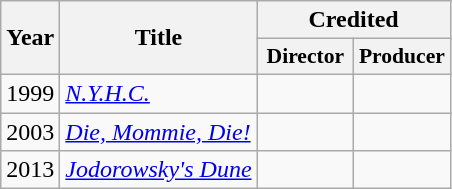<table class="wikitable">
<tr>
<th rowspan="2">Year</th>
<th rowspan="2">Title</th>
<th colspan="2">Credited</th>
</tr>
<tr>
<th style="width:4em; font-size:90%">Director</th>
<th style="width:4em; font-size:90%">Producer</th>
</tr>
<tr>
<td>1999</td>
<td><em><a href='#'>N.Y.H.C.</a></em></td>
<td></td>
<td></td>
</tr>
<tr>
<td>2003</td>
<td><em><a href='#'>Die, Mommie, Die!</a></em></td>
<td></td>
<td></td>
</tr>
<tr>
<td>2013</td>
<td><em><a href='#'>Jodorowsky's Dune</a></em></td>
<td></td>
<td></td>
</tr>
</table>
